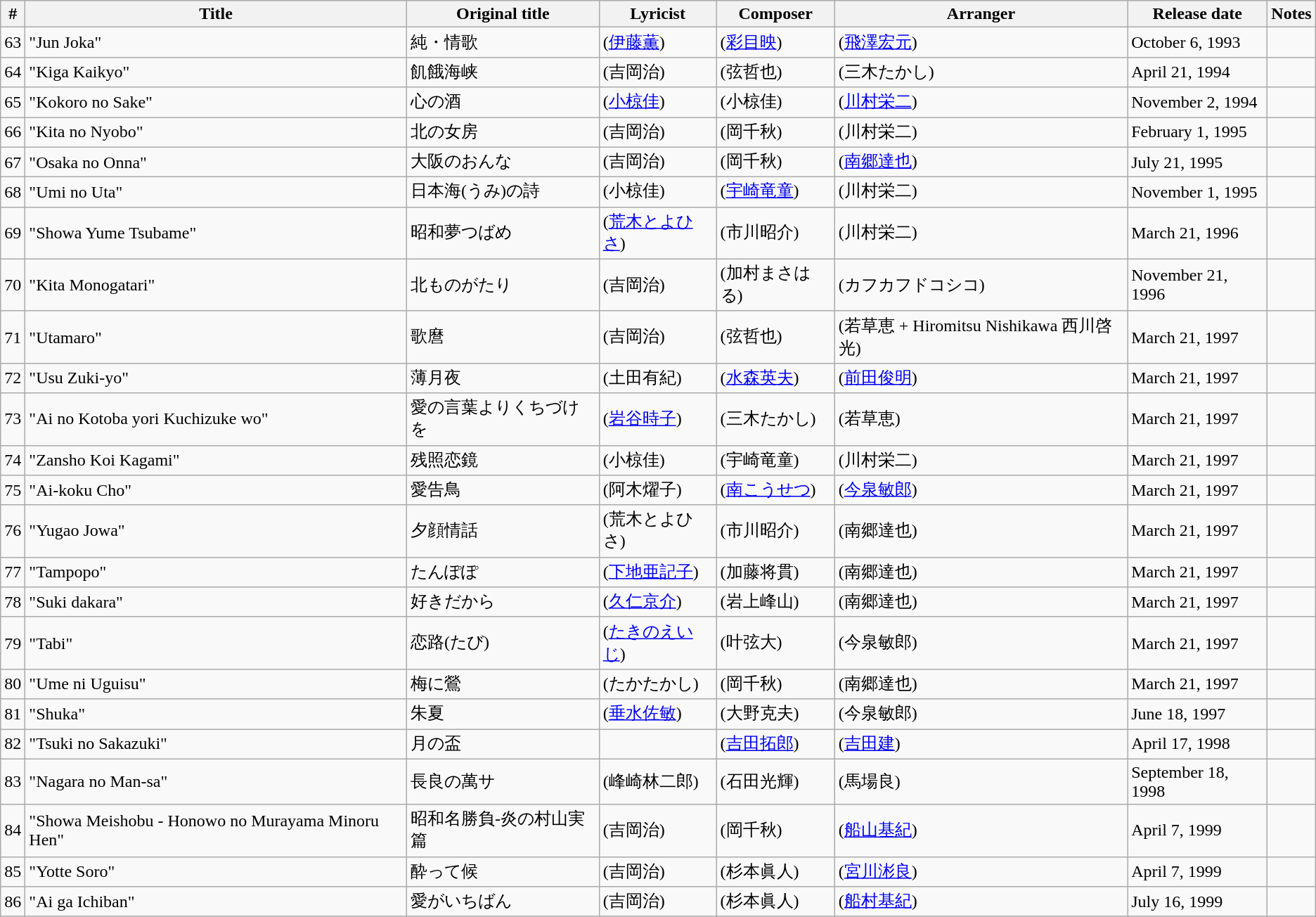<table class="wikitable sortable">
<tr>
<th>#</th>
<th>Title</th>
<th>Original title</th>
<th>Lyricist</th>
<th>Composer</th>
<th>Arranger</th>
<th data-sort-type="date">Release date</th>
<th>Notes</th>
</tr>
<tr>
<td>63</td>
<td>"Jun Joka"</td>
<td>純・情歌</td>
<td> (<a href='#'>伊藤薫</a>)</td>
<td> (<a href='#'>彩目映</a>)</td>
<td> (<a href='#'>飛澤宏元</a>)</td>
<td>October 6, 1993</td>
<td></td>
</tr>
<tr>
<td>64</td>
<td>"Kiga Kaikyo"</td>
<td>飢餓海峡</td>
<td> (吉岡治)</td>
<td> (弦哲也)</td>
<td> (三木たかし)</td>
<td>April 21, 1994</td>
<td></td>
</tr>
<tr>
<td>65</td>
<td>"Kokoro no Sake"</td>
<td>心の酒</td>
<td> (<a href='#'>小椋佳</a>)</td>
<td> (小椋佳)</td>
<td> (<a href='#'>川村栄二</a>)</td>
<td>November 2, 1994</td>
<td></td>
</tr>
<tr>
<td>66</td>
<td>"Kita no Nyobo"</td>
<td>北の女房</td>
<td> (吉岡治)</td>
<td> (岡千秋)</td>
<td> (川村栄二)</td>
<td>February 1, 1995</td>
<td></td>
</tr>
<tr>
<td>67</td>
<td>"Osaka no Onna"</td>
<td>大阪のおんな</td>
<td> (吉岡治)</td>
<td> (岡千秋)</td>
<td> (<a href='#'>南郷達也</a>)</td>
<td>July 21, 1995</td>
<td></td>
</tr>
<tr>
<td>68</td>
<td>"Umi no Uta"</td>
<td>日本海(うみ)の詩</td>
<td> (小椋佳)</td>
<td> (<a href='#'>宇崎竜童</a>)</td>
<td> (川村栄二)</td>
<td>November 1, 1995</td>
<td></td>
</tr>
<tr>
<td>69</td>
<td>"Showa Yume Tsubame"</td>
<td>昭和夢つばめ</td>
<td> (<a href='#'>荒木とよひさ</a>)</td>
<td> (市川昭介)</td>
<td> (川村栄二)</td>
<td>March 21, 1996</td>
<td></td>
</tr>
<tr>
<td>70</td>
<td>"Kita Monogatari"</td>
<td>北ものがたり</td>
<td> (吉岡治)</td>
<td> (加村まさはる)</td>
<td> (カフカフドコシコ)</td>
<td>November 21, 1996</td>
<td></td>
</tr>
<tr>
<td>71</td>
<td>"Utamaro"</td>
<td>歌麿</td>
<td> (吉岡治)</td>
<td> (弦哲也)</td>
<td> (若草恵 + Hiromitsu Nishikawa 西川啓光)</td>
<td>March 21, 1997</td>
<td></td>
</tr>
<tr>
<td>72</td>
<td>"Usu Zuki-yo"</td>
<td>薄月夜</td>
<td> (土田有紀)</td>
<td> (<a href='#'>水森英夫</a>)</td>
<td> (<a href='#'>前田俊明</a>)</td>
<td>March 21, 1997</td>
<td></td>
</tr>
<tr>
<td>73</td>
<td>"Ai no Kotoba yori Kuchizuke wo"</td>
<td>愛の言葉よりくちづけを</td>
<td> (<a href='#'>岩谷時子</a>)</td>
<td> (三木たかし)</td>
<td> (若草恵)</td>
<td>March 21, 1997</td>
<td></td>
</tr>
<tr>
<td>74</td>
<td>"Zansho Koi Kagami"</td>
<td>残照恋鏡</td>
<td> (小椋佳)</td>
<td> (宇崎竜童)</td>
<td> (川村栄二)</td>
<td>March 21, 1997</td>
<td></td>
</tr>
<tr>
<td>75</td>
<td>"Ai-koku Cho"</td>
<td>愛告鳥</td>
<td> (阿木燿子)</td>
<td> (<a href='#'>南こうせつ</a>)</td>
<td> (<a href='#'>今泉敏郎</a>)</td>
<td>March 21, 1997</td>
<td></td>
</tr>
<tr>
<td>76</td>
<td>"Yugao Jowa"</td>
<td>夕顔情話</td>
<td> (荒木とよひさ)</td>
<td> (市川昭介)</td>
<td> (南郷達也)</td>
<td>March 21, 1997</td>
<td></td>
</tr>
<tr>
<td>77</td>
<td>"Tampopo"</td>
<td>たんぽぽ</td>
<td> (<a href='#'>下地亜記子</a>)</td>
<td> (加藤将貫)</td>
<td> (南郷達也)</td>
<td>March 21, 1997</td>
<td></td>
</tr>
<tr>
<td>78</td>
<td>"Suki dakara"</td>
<td>好きだから</td>
<td> (<a href='#'>久仁京介</a>)</td>
<td> (岩上峰山)</td>
<td> (南郷達也)</td>
<td>March 21, 1997</td>
<td></td>
</tr>
<tr>
<td>79</td>
<td>"Tabi"</td>
<td>恋路(たび)</td>
<td> (<a href='#'>たきのえいじ</a>)</td>
<td> (叶弦大)</td>
<td> (今泉敏郎)</td>
<td>March 21, 1997</td>
<td></td>
</tr>
<tr>
<td>80</td>
<td>"Ume ni Uguisu"</td>
<td>梅に鶯</td>
<td> (たかたかし)</td>
<td> (岡千秋)</td>
<td> (南郷達也)</td>
<td>March 21, 1997</td>
<td></td>
</tr>
<tr>
<td>81</td>
<td>"Shuka"</td>
<td>朱夏</td>
<td> (<a href='#'>垂水佐敏</a>)</td>
<td> (大野克夫)</td>
<td> (今泉敏郎)</td>
<td>June 18, 1997</td>
<td></td>
</tr>
<tr>
<td>82</td>
<td>"Tsuki no Sakazuki"</td>
<td>月の盃</td>
<td></td>
<td> (<a href='#'>吉田拓郎</a>)</td>
<td> (<a href='#'>吉田建</a>)</td>
<td>April 17, 1998</td>
<td></td>
</tr>
<tr>
<td>83</td>
<td>"Nagara no Man-sa"</td>
<td>長良の萬サ</td>
<td> (峰崎林二郎)</td>
<td> (石田光輝)</td>
<td> (馬場良)</td>
<td>September 18, 1998</td>
<td></td>
</tr>
<tr>
<td>84</td>
<td>"Showa Meishobu - Honowo no Murayama Minoru Hen"</td>
<td>昭和名勝負-炎の村山実篇</td>
<td> (吉岡治)</td>
<td> (岡千秋)</td>
<td> (<a href='#'>船山基紀</a>)</td>
<td>April 7, 1999</td>
<td></td>
</tr>
<tr>
<td>85</td>
<td>"Yotte Soro"</td>
<td>酔って候</td>
<td> (吉岡治)</td>
<td> (杉本眞人)</td>
<td> (<a href='#'>宮川涁良</a>)</td>
<td>April 7, 1999</td>
<td></td>
</tr>
<tr>
<td>86</td>
<td>"Ai ga Ichiban"</td>
<td>愛がいちばん</td>
<td> (吉岡治)</td>
<td> (杉本眞人)</td>
<td> (<a href='#'>船村基紀</a>)</td>
<td>July 16, 1999</td>
<td></td>
</tr>
</table>
